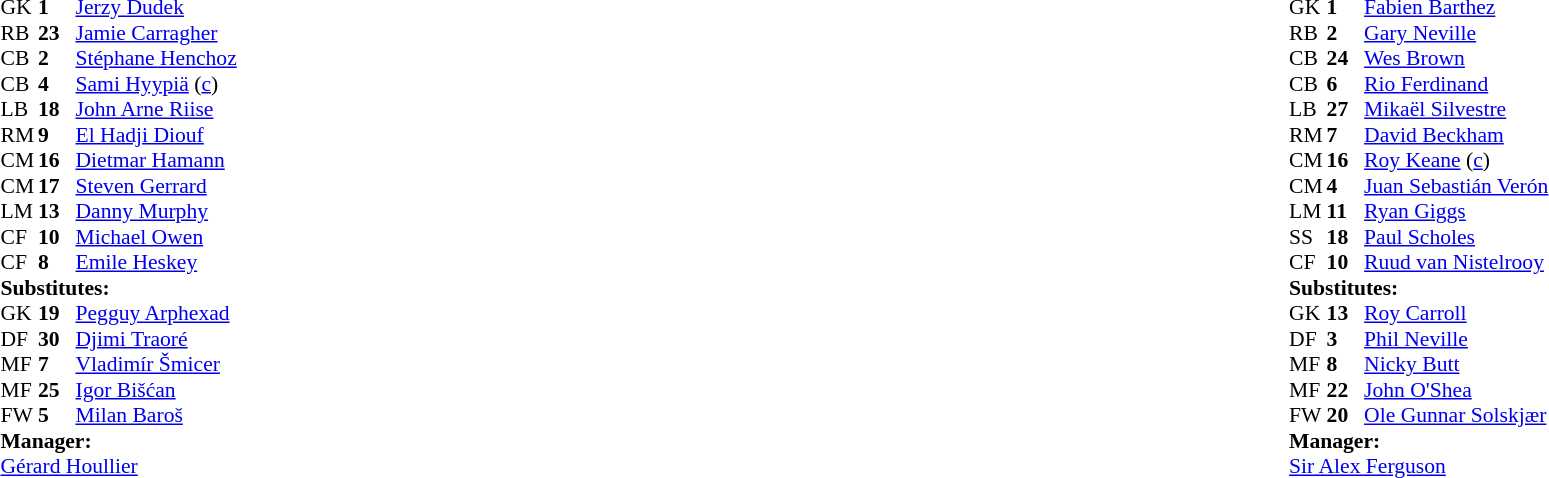<table width="100%">
<tr>
<td valign="top" width="50%"><br><table style="font-size:90%" cellspacing="0" cellpadding="0">
<tr>
<th width=25></th>
<th width=25></th>
</tr>
<tr>
<td>GK</td>
<td><strong>1</strong></td>
<td> <a href='#'>Jerzy Dudek</a></td>
</tr>
<tr>
<td>RB</td>
<td><strong>23</strong></td>
<td> <a href='#'>Jamie Carragher</a></td>
</tr>
<tr>
<td>CB</td>
<td><strong>2</strong></td>
<td> <a href='#'>Stéphane Henchoz</a></td>
<td></td>
</tr>
<tr>
<td>CB</td>
<td><strong>4</strong></td>
<td> <a href='#'>Sami Hyypiä</a> (<a href='#'>c</a>)</td>
</tr>
<tr>
<td>LB</td>
<td><strong>18</strong></td>
<td> <a href='#'>John Arne Riise</a></td>
</tr>
<tr>
<td>RM</td>
<td><strong>9</strong></td>
<td> <a href='#'>El Hadji Diouf</a></td>
<td></td>
<td></td>
</tr>
<tr>
<td>CM</td>
<td><strong>16</strong></td>
<td> <a href='#'>Dietmar Hamann</a></td>
</tr>
<tr>
<td>CM</td>
<td><strong>17</strong></td>
<td> <a href='#'>Steven Gerrard</a></td>
</tr>
<tr>
<td>LM</td>
<td><strong>13</strong></td>
<td> <a href='#'>Danny Murphy</a></td>
</tr>
<tr>
<td>CF</td>
<td><strong>10</strong></td>
<td> <a href='#'>Michael Owen</a></td>
</tr>
<tr>
<td>CF</td>
<td><strong>8</strong></td>
<td> <a href='#'>Emile Heskey</a></td>
<td></td>
<td></td>
</tr>
<tr>
<td colspan=3><strong>Substitutes:</strong></td>
</tr>
<tr>
<td>GK</td>
<td><strong>19</strong></td>
<td> <a href='#'>Pegguy Arphexad</a></td>
</tr>
<tr>
<td>DF</td>
<td><strong>30</strong></td>
<td> <a href='#'>Djimi Traoré</a></td>
</tr>
<tr>
<td>MF</td>
<td><strong>7</strong></td>
<td> <a href='#'>Vladimír Šmicer</a></td>
<td></td>
<td></td>
<td></td>
</tr>
<tr>
<td>MF</td>
<td><strong>25</strong></td>
<td> <a href='#'>Igor Bišćan</a></td>
<td></td>
<td></td>
</tr>
<tr>
<td>FW</td>
<td><strong>5</strong></td>
<td> <a href='#'>Milan Baroš</a></td>
<td></td>
<td></td>
<td></td>
</tr>
<tr>
<td colspan=3><strong>Manager:</strong></td>
</tr>
<tr>
<td colspan=4> <a href='#'>Gérard Houllier</a></td>
</tr>
</table>
</td>
<td valign="top"></td>
<td valign="top" width="50%"><br><table style="font-size: 90%" cellspacing="0" cellpadding="0" align="center">
<tr>
<th width=25></th>
<th width=25></th>
</tr>
<tr>
<td>GK</td>
<td><strong>1</strong></td>
<td> <a href='#'>Fabien Barthez</a></td>
</tr>
<tr>
<td>RB</td>
<td><strong>2</strong></td>
<td> <a href='#'>Gary Neville</a></td>
</tr>
<tr>
<td>CB</td>
<td><strong>24</strong></td>
<td> <a href='#'>Wes Brown</a></td>
<td></td>
<td></td>
</tr>
<tr>
<td>CB</td>
<td><strong>6</strong></td>
<td> <a href='#'>Rio Ferdinand</a></td>
</tr>
<tr>
<td>LB</td>
<td><strong>27</strong></td>
<td> <a href='#'>Mikaël Silvestre</a></td>
</tr>
<tr>
<td>RM</td>
<td><strong>7</strong></td>
<td> <a href='#'>David Beckham</a></td>
</tr>
<tr>
<td>CM</td>
<td><strong>16</strong></td>
<td> <a href='#'>Roy Keane</a> (<a href='#'>c</a>)</td>
</tr>
<tr>
<td>CM</td>
<td><strong>4</strong></td>
<td> <a href='#'>Juan Sebastián Verón</a></td>
</tr>
<tr>
<td>LM</td>
<td><strong>11</strong></td>
<td> <a href='#'>Ryan Giggs</a></td>
</tr>
<tr>
<td>SS</td>
<td><strong>18</strong></td>
<td> <a href='#'>Paul Scholes</a></td>
</tr>
<tr>
<td>CF</td>
<td><strong>10</strong></td>
<td> <a href='#'>Ruud van Nistelrooy</a></td>
</tr>
<tr>
<td colspan=3><strong>Substitutes:</strong></td>
</tr>
<tr>
<td>GK</td>
<td><strong>13</strong></td>
<td> <a href='#'>Roy Carroll</a></td>
</tr>
<tr>
<td>DF</td>
<td><strong>3</strong></td>
<td> <a href='#'>Phil Neville</a></td>
</tr>
<tr>
<td>MF</td>
<td><strong>8</strong></td>
<td> <a href='#'>Nicky Butt</a></td>
</tr>
<tr>
<td>MF</td>
<td><strong>22</strong></td>
<td> <a href='#'>John O'Shea</a></td>
</tr>
<tr>
<td>FW</td>
<td><strong>20</strong></td>
<td> <a href='#'>Ole Gunnar Solskjær</a></td>
<td></td>
<td></td>
</tr>
<tr>
<td colspan=3><strong>Manager:</strong></td>
</tr>
<tr>
<td colspan=4> <a href='#'>Sir Alex Ferguson</a></td>
</tr>
</table>
</td>
</tr>
</table>
